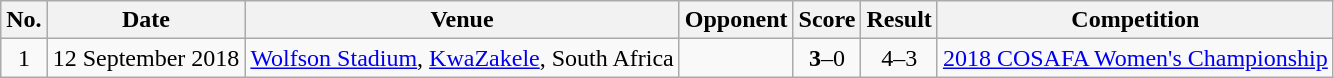<table class="wikitable">
<tr>
<th>No.</th>
<th>Date</th>
<th>Venue</th>
<th>Opponent</th>
<th>Score</th>
<th>Result</th>
<th>Competition</th>
</tr>
<tr>
<td style="text-align:center;">1</td>
<td>12 September 2018</td>
<td><a href='#'>Wolfson Stadium</a>, <a href='#'>KwaZakele</a>, South Africa</td>
<td></td>
<td style="text-align:center;"><strong>3</strong>–0</td>
<td style="text-align:center;">4–3</td>
<td><a href='#'>2018 COSAFA Women's Championship</a></td>
</tr>
</table>
